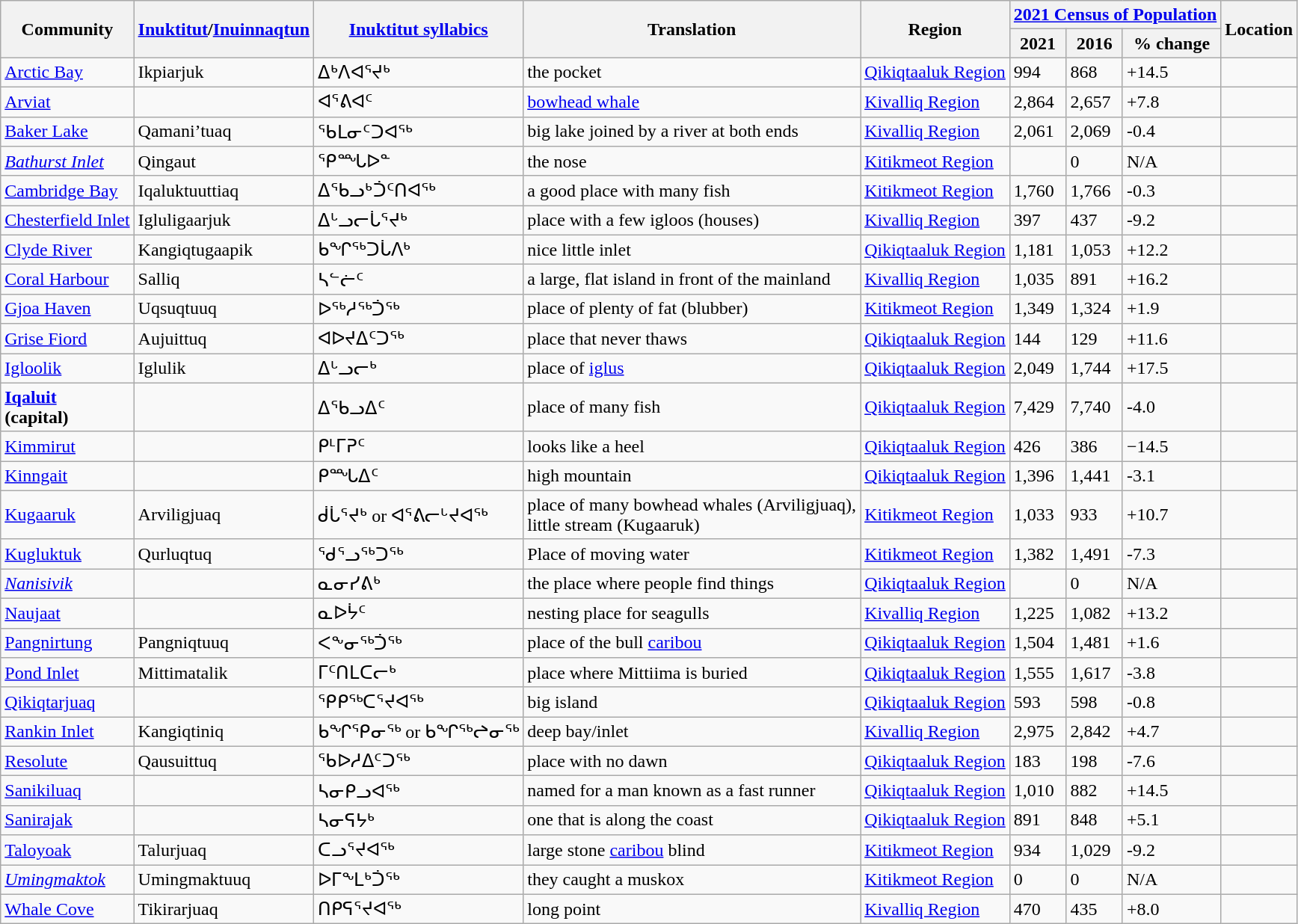<table class="wikitable sortable">
<tr>
<th rowspan="2">Community</th>
<th rowspan="2"><a href='#'>Inuktitut</a>/<a href='#'>Inuinnaqtun</a></th>
<th class="unsortable" rowspan="2"><a href='#'>Inuktitut syllabics</a></th>
<th class="unsortable" rowspan="2">Translation</th>
<th rowspan="2">Region</th>
<th class="unsortable" colspan="3"><a href='#'>2021 Census of Population</a></th>
<th rowspan="2">Location</th>
</tr>
<tr>
<th data-sort-type="number">2021</th>
<th data-sort-type="number">2016</th>
<th data-sort-type="number">% change</th>
</tr>
<tr>
<td><a href='#'>Arctic Bay</a></td>
<td>Ikpiarjuk</td>
<td>ᐃᒃᐱᐊᕐᔪᒃ</td>
<td>the pocket</td>
<td><a href='#'>Qikiqtaaluk Region</a></td>
<td>994</td>
<td>868</td>
<td>+14.5</td>
<td></td>
</tr>
<tr>
<td><a href='#'>Arviat</a></td>
<td> </td>
<td>ᐊᕐᕕᐊᑦ</td>
<td><a href='#'>bowhead whale</a></td>
<td><a href='#'>Kivalliq Region</a></td>
<td>2,864</td>
<td>2,657</td>
<td>+7.8</td>
<td></td>
</tr>
<tr>
<td><a href='#'>Baker Lake</a></td>
<td>Qamani’tuaq</td>
<td>ᖃᒪᓂᑦᑐᐊᖅ</td>
<td>big lake joined by a river at both ends</td>
<td><a href='#'>Kivalliq Region</a></td>
<td>2,061</td>
<td>2,069</td>
<td>-0.4</td>
<td></td>
</tr>
<tr>
<td><em><a href='#'>Bathurst Inlet</a></em></td>
<td>Qingaut</td>
<td>ᕿᙵᐅᓐ</td>
<td>the nose</td>
<td><a href='#'>Kitikmeot Region</a></td>
<td></td>
<td>0</td>
<td>N/A</td>
<td></td>
</tr>
<tr>
<td><a href='#'>Cambridge Bay</a></td>
<td>Iqaluktuuttiaq</td>
<td>ᐃᖃᓗᒃᑑᑦᑎᐊᖅ</td>
<td>a good place with many fish</td>
<td><a href='#'>Kitikmeot Region</a></td>
<td>1,760</td>
<td>1,766</td>
<td>-0.3</td>
<td></td>
</tr>
<tr>
<td><a href='#'>Chesterfield Inlet</a></td>
<td>Igluligaarjuk</td>
<td>ᐃᒡᓗᓕᒑᕐᔪᒃ</td>
<td>place with a few igloos (houses)</td>
<td><a href='#'>Kivalliq Region</a></td>
<td>397</td>
<td>437</td>
<td>-9.2</td>
<td></td>
</tr>
<tr>
<td><a href='#'>Clyde River</a></td>
<td>Kangiqtugaapik</td>
<td>ᑲᖏᖅᑐᒑᐱᒃ</td>
<td>nice little inlet</td>
<td><a href='#'>Qikiqtaaluk Region</a></td>
<td>1,181</td>
<td>1,053</td>
<td>+12.2</td>
<td></td>
</tr>
<tr>
<td><a href='#'>Coral Harbour</a></td>
<td>Salliq</td>
<td>ᓴᓪᓖᑦ</td>
<td>a large, flat island in front of the mainland</td>
<td><a href='#'>Kivalliq Region</a></td>
<td>1,035</td>
<td>891</td>
<td>+16.2</td>
<td></td>
</tr>
<tr>
<td><a href='#'>Gjoa Haven</a></td>
<td>Uqsuqtuuq</td>
<td>ᐅᖅᓱᖅᑑᖅ</td>
<td>place of plenty of fat (blubber)</td>
<td><a href='#'>Kitikmeot Region</a></td>
<td>1,349</td>
<td>1,324</td>
<td>+1.9</td>
<td></td>
</tr>
<tr>
<td><a href='#'>Grise Fiord</a></td>
<td>Aujuittuq</td>
<td>ᐊᐅᔪᐃᑦᑐᖅ</td>
<td>place that never thaws</td>
<td><a href='#'>Qikiqtaaluk Region</a></td>
<td>144</td>
<td>129</td>
<td>+11.6</td>
<td></td>
</tr>
<tr>
<td><a href='#'>Igloolik</a></td>
<td>Iglulik</td>
<td>ᐃᒡᓗᓕᒃ</td>
<td>place of <a href='#'>iglus</a></td>
<td><a href='#'>Qikiqtaaluk Region</a></td>
<td>2,049</td>
<td>1,744</td>
<td>+17.5</td>
<td></td>
</tr>
<tr>
<td><strong><a href='#'>Iqaluit</a><br>(capital)</strong></td>
<td> </td>
<td>ᐃᖃᓗᐃᑦ</td>
<td>place of many fish</td>
<td><a href='#'>Qikiqtaaluk Region</a></td>
<td>7,429</td>
<td>7,740</td>
<td>-4.0</td>
<td></td>
</tr>
<tr>
<td><a href='#'>Kimmirut</a></td>
<td> </td>
<td>ᑭᒻᒥᕈᑦ</td>
<td>looks like a heel</td>
<td><a href='#'>Qikiqtaaluk Region</a></td>
<td>426</td>
<td>386</td>
<td>−14.5</td>
<td></td>
</tr>
<tr>
<td><a href='#'>Kinngait</a></td>
<td></td>
<td>ᑭᙵᐃᑦ</td>
<td>high mountain</td>
<td><a href='#'>Qikiqtaaluk Region</a></td>
<td>1,396</td>
<td>1,441</td>
<td>-3.1</td>
<td></td>
</tr>
<tr>
<td><a href='#'>Kugaaruk</a></td>
<td>Arviligjuaq</td>
<td>ᑰᒑᕐᔪᒃ or ᐊᕐᕕᓕᒡᔪᐊᖅ</td>
<td>place of many bowhead whales (Arviligjuaq),<br>little stream (Kugaaruk)</td>
<td><a href='#'>Kitikmeot Region</a></td>
<td>1,033</td>
<td>933</td>
<td>+10.7</td>
<td></td>
</tr>
<tr>
<td><a href='#'>Kugluktuk</a></td>
<td>Qurluqtuq</td>
<td>ᖁᕐᓗᖅᑐᖅ</td>
<td>Place of moving water</td>
<td><a href='#'>Kitikmeot Region</a></td>
<td>1,382</td>
<td>1,491</td>
<td>-7.3</td>
<td></td>
</tr>
<tr>
<td><em><a href='#'>Nanisivik</a></em></td>
<td> </td>
<td>ᓇᓂᓯᕕᒃ</td>
<td>the place where people find things</td>
<td><a href='#'>Qikiqtaaluk Region</a></td>
<td></td>
<td>0</td>
<td>N/A</td>
<td></td>
</tr>
<tr>
<td><a href='#'>Naujaat</a></td>
<td></td>
<td>ᓇᐅᔮᑦ</td>
<td>nesting place for seagulls</td>
<td><a href='#'>Kivalliq Region</a></td>
<td>1,225</td>
<td>1,082</td>
<td>+13.2</td>
<td></td>
</tr>
<tr>
<td><a href='#'>Pangnirtung</a></td>
<td>Pangniqtuuq</td>
<td>ᐸᖕᓂᖅᑑᖅ</td>
<td>place of the bull <a href='#'>caribou</a></td>
<td><a href='#'>Qikiqtaaluk Region</a></td>
<td>1,504</td>
<td>1,481</td>
<td>+1.6</td>
<td></td>
</tr>
<tr>
<td><a href='#'>Pond Inlet</a></td>
<td>Mittimatalik</td>
<td>ᒥᑦᑎᒪᑕᓕᒃ</td>
<td>place where Mittiima is buried</td>
<td><a href='#'>Qikiqtaaluk Region</a></td>
<td>1,555</td>
<td>1,617</td>
<td>-3.8</td>
<td></td>
</tr>
<tr>
<td><a href='#'>Qikiqtarjuaq</a></td>
<td> </td>
<td>ᕿᑭᖅᑕᕐᔪᐊᖅ</td>
<td>big island</td>
<td><a href='#'>Qikiqtaaluk Region</a></td>
<td>593</td>
<td>598</td>
<td>-0.8</td>
<td></td>
</tr>
<tr>
<td><a href='#'>Rankin Inlet</a></td>
<td>Kangiqtiniq</td>
<td>ᑲᖏᕿᓂᖅ or ᑲᖏᖅᖠᓂᖅ</td>
<td>deep bay/inlet</td>
<td><a href='#'>Kivalliq Region</a></td>
<td>2,975</td>
<td>2,842</td>
<td>+4.7</td>
<td></td>
</tr>
<tr>
<td><a href='#'>Resolute</a></td>
<td>Qausuittuq</td>
<td>ᖃᐅᓱᐃᑦᑐᖅ</td>
<td>place with no dawn</td>
<td><a href='#'>Qikiqtaaluk Region</a></td>
<td>183</td>
<td>198</td>
<td>-7.6</td>
<td></td>
</tr>
<tr>
<td><a href='#'>Sanikiluaq</a></td>
<td> </td>
<td>ᓴᓂᑭᓗᐊᖅ</td>
<td>named for a man known as a fast runner</td>
<td><a href='#'>Qikiqtaaluk Region</a></td>
<td>1,010</td>
<td>882</td>
<td>+14.5</td>
<td></td>
</tr>
<tr>
<td><a href='#'>Sanirajak</a></td>
<td></td>
<td>ᓴᓂᕋᔭᒃ</td>
<td>one that is along the coast</td>
<td><a href='#'>Qikiqtaaluk Region</a></td>
<td>891</td>
<td>848</td>
<td>+5.1</td>
<td></td>
</tr>
<tr>
<td><a href='#'>Taloyoak</a></td>
<td>Talurjuaq</td>
<td>ᑕᓗᕐᔪᐊᕐᒃ</td>
<td>large stone <a href='#'>caribou</a> blind</td>
<td><a href='#'>Kitikmeot Region</a></td>
<td>934</td>
<td>1,029</td>
<td>-9.2</td>
<td></td>
</tr>
<tr>
<td><em><a href='#'>Umingmaktok</a></em></td>
<td>Umingmaktuuq</td>
<td>ᐅᒥᖕᒪᒃᑑᖅ</td>
<td>they caught a muskox</td>
<td><a href='#'>Kitikmeot Region</a></td>
<td>0</td>
<td>0</td>
<td>N/A</td>
<td></td>
</tr>
<tr>
<td><a href='#'>Whale Cove</a></td>
<td>Tikirarjuaq</td>
<td>ᑎᑭᕋᕐᔪᐊᖅ</td>
<td>long point</td>
<td><a href='#'>Kivalliq Region</a></td>
<td>470</td>
<td>435</td>
<td>+8.0</td>
<td></td>
</tr>
</table>
